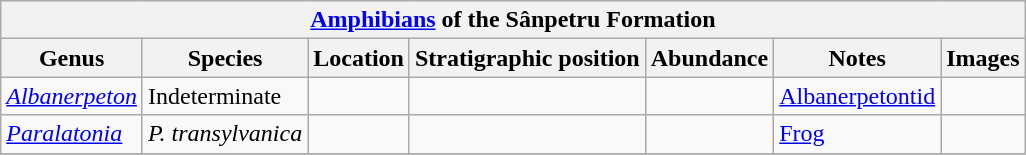<table class="wikitable" align="center">
<tr>
<th colspan="7" align="center"><strong><a href='#'>Amphibians</a> of the Sânpetru Formation</strong></th>
</tr>
<tr>
<th>Genus</th>
<th>Species</th>
<th>Location</th>
<th>Stratigraphic position</th>
<th>Abundance</th>
<th>Notes</th>
<th>Images</th>
</tr>
<tr>
<td><em><a href='#'>Albanerpeton</a></em></td>
<td>Indeterminate</td>
<td></td>
<td></td>
<td></td>
<td><a href='#'>Albanerpetontid</a></td>
<td></td>
</tr>
<tr>
<td><em><a href='#'>Paralatonia</a></em></td>
<td><em>P. transylvanica</em></td>
<td></td>
<td></td>
<td></td>
<td><a href='#'>Frog</a></td>
<td></td>
</tr>
<tr>
</tr>
</table>
